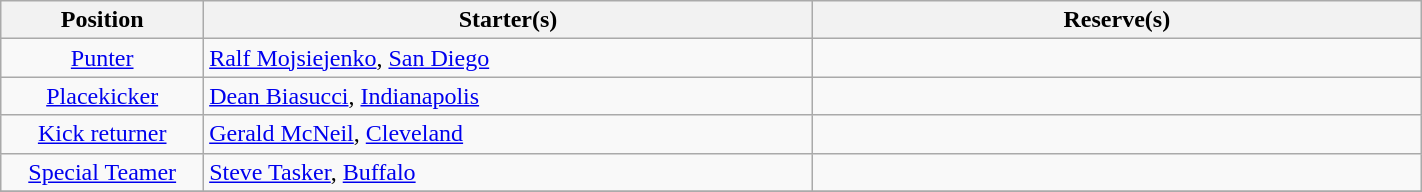<table class="wikitable" width=75%>
<tr>
<th width=10%>Position</th>
<th width=30%>Starter(s)</th>
<th width=30%>Reserve(s)</th>
</tr>
<tr>
<td align=center><a href='#'>Punter</a></td>
<td> <a href='#'>Ralf Mojsiejenko</a>, <a href='#'>San Diego</a></td>
<td></td>
</tr>
<tr>
<td align=center><a href='#'>Placekicker</a></td>
<td> <a href='#'>Dean Biasucci</a>, <a href='#'>Indianapolis</a></td>
<td></td>
</tr>
<tr>
<td align=center><a href='#'>Kick returner</a></td>
<td> <a href='#'>Gerald McNeil</a>, <a href='#'>Cleveland</a></td>
<td></td>
</tr>
<tr>
<td align=center><a href='#'>Special Teamer</a></td>
<td> <a href='#'>Steve Tasker</a>, <a href='#'>Buffalo</a></td>
<td></td>
</tr>
<tr>
</tr>
</table>
